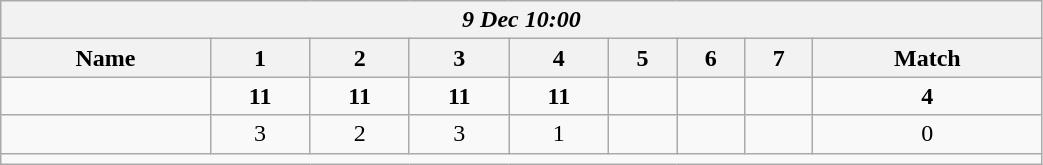<table class=wikitable style="text-align:center; width: 55%">
<tr>
<th colspan=17><em> 9 Dec 10:00</em></th>
</tr>
<tr>
<th>Name</th>
<th>1</th>
<th>2</th>
<th>3</th>
<th>4</th>
<th>5</th>
<th>6</th>
<th>7</th>
<th>Match</th>
</tr>
<tr>
<td style="text-align:left;"><strong></strong></td>
<td><strong>11</strong></td>
<td><strong>11</strong></td>
<td><strong>11</strong></td>
<td><strong>11</strong></td>
<td></td>
<td></td>
<td></td>
<td><strong>4</strong></td>
</tr>
<tr>
<td style="text-align:left;"></td>
<td>3</td>
<td>2</td>
<td>3</td>
<td>1</td>
<td></td>
<td></td>
<td></td>
<td>0</td>
</tr>
<tr>
<td colspan=17></td>
</tr>
</table>
